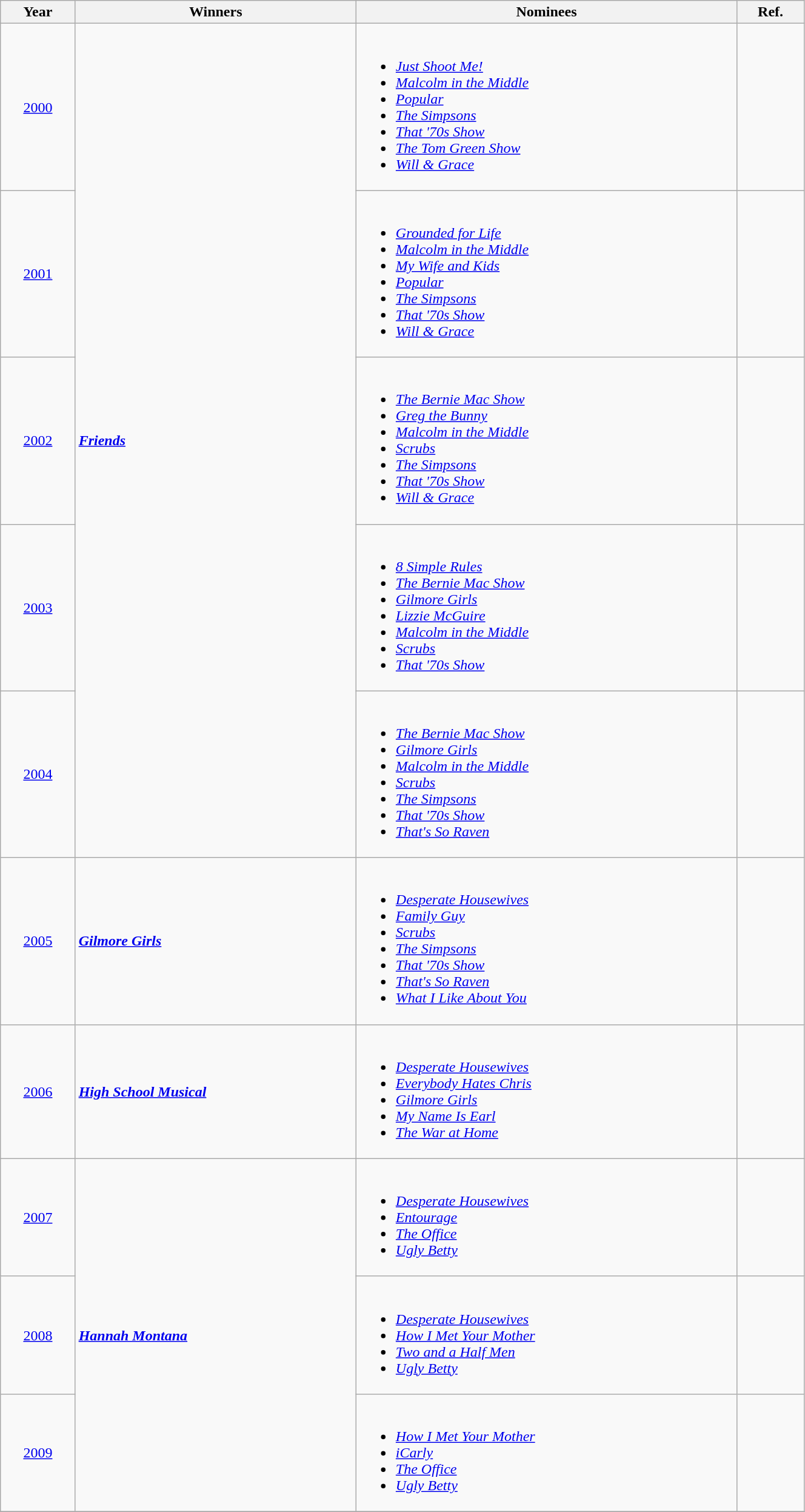<table class="wikitable" width=70%>
<tr>
<th>Year</th>
<th>Winners</th>
<th>Nominees</th>
<th>Ref.</th>
</tr>
<tr>
<td align="center"><a href='#'>2000</a></td>
<td rowspan=5><strong><em><a href='#'>Friends</a></em></strong></td>
<td><br><ul><li><em><a href='#'>Just Shoot Me!</a></em></li><li><em><a href='#'>Malcolm in the Middle</a></em></li><li><em><a href='#'>Popular</a></em></li><li><em><a href='#'>The Simpsons</a></em></li><li><em><a href='#'>That '70s Show</a></em></li><li><em><a href='#'>The Tom Green Show</a></em></li><li><em><a href='#'>Will & Grace</a></em></li></ul></td>
<td align="center"></td>
</tr>
<tr>
<td align="center"><a href='#'>2001</a></td>
<td><br><ul><li><em><a href='#'>Grounded for Life</a></em></li><li><em><a href='#'>Malcolm in the Middle</a></em></li><li><em><a href='#'>My Wife and Kids</a></em></li><li><em><a href='#'>Popular</a></em></li><li><em><a href='#'>The Simpsons</a></em></li><li><em><a href='#'>That '70s Show</a></em></li><li><em><a href='#'>Will & Grace</a></em></li></ul></td>
<td align="center"></td>
</tr>
<tr>
<td align="center"><a href='#'>2002</a></td>
<td><br><ul><li><em><a href='#'>The Bernie Mac Show</a></em></li><li><em><a href='#'>Greg the Bunny</a></em></li><li><em><a href='#'>Malcolm in the Middle</a></em></li><li><em><a href='#'>Scrubs</a></em></li><li><em><a href='#'>The Simpsons</a></em></li><li><em><a href='#'>That '70s Show</a></em></li><li><em><a href='#'>Will & Grace</a></em></li></ul></td>
<td align="center"></td>
</tr>
<tr>
<td align="center"><a href='#'>2003</a></td>
<td><br><ul><li><em><a href='#'>8 Simple Rules</a></em></li><li><em><a href='#'>The Bernie Mac Show</a></em></li><li><em><a href='#'>Gilmore Girls</a></em></li><li><em><a href='#'>Lizzie McGuire</a></em></li><li><em><a href='#'>Malcolm in the Middle</a></em></li><li><em><a href='#'>Scrubs</a></em></li><li><em><a href='#'>That '70s Show</a></em></li></ul></td>
<td align="center"></td>
</tr>
<tr>
<td align="center"><a href='#'>2004</a></td>
<td><br><ul><li><em><a href='#'>The Bernie Mac Show</a></em></li><li><em><a href='#'>Gilmore Girls</a></em></li><li><em><a href='#'>Malcolm in the Middle</a></em></li><li><em><a href='#'>Scrubs</a></em></li><li><em><a href='#'>The Simpsons</a></em></li><li><em><a href='#'>That '70s Show</a></em></li><li><em><a href='#'>That's So Raven</a></em></li></ul></td>
<td align="center"></td>
</tr>
<tr>
<td align="center"><a href='#'>2005</a></td>
<td><strong><em><a href='#'>Gilmore Girls</a></em></strong></td>
<td><br><ul><li><em><a href='#'>Desperate Housewives</a></em></li><li><em><a href='#'>Family Guy</a></em></li><li><em><a href='#'>Scrubs</a></em></li><li><em><a href='#'>The Simpsons</a></em></li><li><em><a href='#'>That '70s Show</a></em></li><li><em><a href='#'>That's So Raven</a></em></li><li><em><a href='#'>What I Like About You</a></em></li></ul></td>
<td align="center"></td>
</tr>
<tr>
<td align="center"><a href='#'>2006</a></td>
<td><strong><em><a href='#'>High School Musical</a></em></strong></td>
<td><br><ul><li><em><a href='#'>Desperate Housewives</a></em></li><li><em><a href='#'>Everybody Hates Chris</a></em></li><li><em><a href='#'>Gilmore Girls</a></em></li><li><em><a href='#'>My Name Is Earl</a></em></li><li><em><a href='#'>The War at Home</a></em></li></ul></td>
<td align="center"></td>
</tr>
<tr>
<td align="center"><a href='#'>2007</a></td>
<td rowspan=3><strong><em><a href='#'>Hannah Montana</a></em></strong></td>
<td><br><ul><li><em><a href='#'>Desperate Housewives</a></em></li><li><em><a href='#'>Entourage</a></em></li><li><em><a href='#'>The Office</a></em></li><li><em><a href='#'>Ugly Betty</a></em></li></ul></td>
<td align="center"></td>
</tr>
<tr>
<td align="center"><a href='#'>2008</a></td>
<td><br><ul><li><em><a href='#'>Desperate Housewives</a></em></li><li><em><a href='#'>How I Met Your Mother</a></em></li><li><em><a href='#'>Two and a Half Men</a></em></li><li><em><a href='#'>Ugly Betty</a></em></li></ul></td>
<td align="center"></td>
</tr>
<tr>
<td align="center"><a href='#'>2009</a></td>
<td><br><ul><li><em><a href='#'>How I Met Your Mother</a></em></li><li><em><a href='#'>iCarly</a></em></li><li><em><a href='#'>The Office</a></em></li><li><em><a href='#'>Ugly Betty</a></em></li></ul></td>
<td align="center"></td>
</tr>
<tr>
</tr>
</table>
